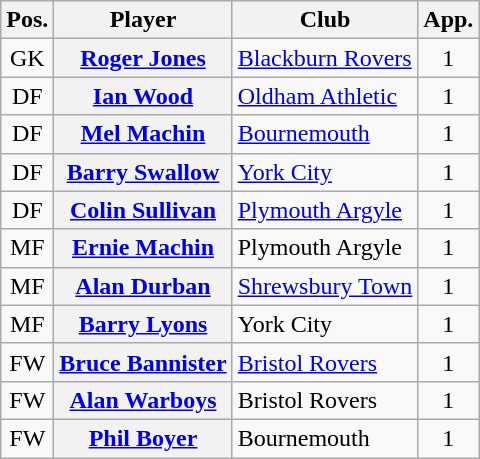<table class="wikitable plainrowheaders" style="text-align: left">
<tr>
<th scope=col>Pos.</th>
<th scope=col>Player</th>
<th scope=col>Club</th>
<th scope=col>App.</th>
</tr>
<tr>
<td style=text-align:center>GK</td>
<th scope=row><a href='#'>Roger Jones</a></th>
<td><a href='#'>Blackburn Rovers</a></td>
<td style=text-align:center>1</td>
</tr>
<tr>
<td style=text-align:center>DF</td>
<th scope=row><a href='#'>Ian Wood</a></th>
<td><a href='#'>Oldham Athletic</a></td>
<td style=text-align:center>1</td>
</tr>
<tr>
<td style=text-align:center>DF</td>
<th scope=row><a href='#'>Mel Machin</a></th>
<td><a href='#'>Bournemouth</a></td>
<td style=text-align:center>1</td>
</tr>
<tr>
<td style=text-align:center>DF</td>
<th scope=row><a href='#'>Barry Swallow</a></th>
<td><a href='#'>York City</a></td>
<td style=text-align:center>1</td>
</tr>
<tr>
<td style=text-align:center>DF</td>
<th scope=row><a href='#'>Colin Sullivan</a></th>
<td><a href='#'>Plymouth Argyle</a></td>
<td style=text-align:center>1</td>
</tr>
<tr>
<td style=text-align:center>MF</td>
<th scope=row><a href='#'>Ernie Machin</a></th>
<td>Plymouth Argyle</td>
<td style=text-align:center>1</td>
</tr>
<tr>
<td style=text-align:center>MF</td>
<th scope=row><a href='#'>Alan Durban</a></th>
<td><a href='#'>Shrewsbury Town</a></td>
<td style=text-align:center>1</td>
</tr>
<tr>
<td style=text-align:center>MF</td>
<th scope=row><a href='#'>Barry Lyons</a></th>
<td>York City</td>
<td style=text-align:center>1</td>
</tr>
<tr>
<td style=text-align:center>FW</td>
<th scope=row><a href='#'>Bruce Bannister</a></th>
<td><a href='#'>Bristol Rovers</a></td>
<td style=text-align:center>1</td>
</tr>
<tr>
<td style=text-align:center>FW</td>
<th scope=row><a href='#'>Alan Warboys</a></th>
<td>Bristol Rovers</td>
<td style=text-align:center>1</td>
</tr>
<tr>
<td style=text-align:center>FW</td>
<th scope=row><a href='#'>Phil Boyer</a></th>
<td>Bournemouth</td>
<td style=text-align:center>1</td>
</tr>
</table>
